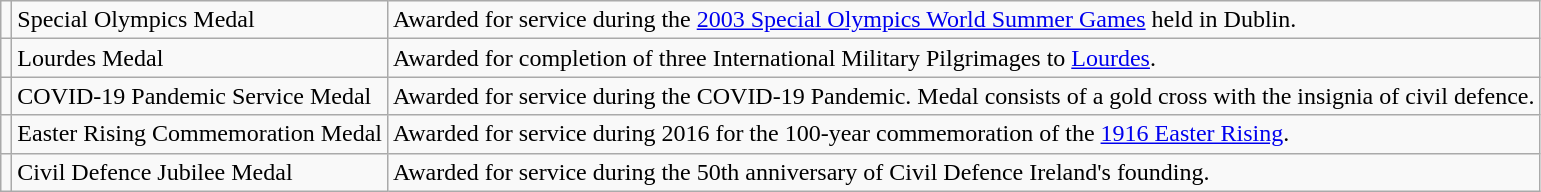<table class="wikitable">
<tr>
<td></td>
<td>Special Olympics Medal</td>
<td>Awarded for service during the <a href='#'>2003 Special Olympics World Summer Games</a> held in Dublin.</td>
</tr>
<tr>
<td></td>
<td>Lourdes Medal</td>
<td>Awarded for completion of three International Military Pilgrimages to <a href='#'>Lourdes</a>.</td>
</tr>
<tr>
<td></td>
<td>COVID-19 Pandemic Service Medal</td>
<td>Awarded for service during the COVID-19 Pandemic. Medal consists of a gold cross with the insignia of civil defence.</td>
</tr>
<tr>
<td></td>
<td>Easter Rising Commemoration Medal</td>
<td>Awarded for service during 2016 for the 100-year commemoration of the <a href='#'>1916 Easter Rising</a>.</td>
</tr>
<tr>
<td></td>
<td>Civil Defence Jubilee Medal</td>
<td>Awarded for service during the 50th anniversary of Civil Defence Ireland's founding.</td>
</tr>
</table>
